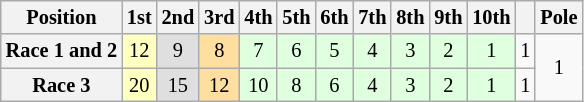<table class="wikitable" style="font-size:85%; text-align:center">
<tr>
<th>Position</th>
<th>1st</th>
<th>2nd</th>
<th>3rd</th>
<th>4th</th>
<th>5th</th>
<th>6th</th>
<th>7th</th>
<th>8th</th>
<th>9th</th>
<th>10th</th>
<th></th>
<th>Pole</th>
</tr>
<tr>
<th>Race 1 and 2</th>
<td style="background:#ffffbf;">12</td>
<td style="background:#dfdfdf;">9</td>
<td style="background:#ffdf9f;">8</td>
<td style="background:#dfffdf;">7</td>
<td style="background:#dfffdf;">6</td>
<td style="background:#dfffdf;">5</td>
<td style="background:#dfffdf;">4</td>
<td style="background:#dfffdf;">3</td>
<td style="background:#dfffdf;">2</td>
<td style="background:#dfffdf;">1</td>
<td>1</td>
<td rowspan=2>1</td>
</tr>
<tr>
<th>Race 3</th>
<td style="background:#ffffbf;">20</td>
<td style="background:#dfdfdf;">15</td>
<td style="background:#ffdf9f;">12</td>
<td style="background:#dfffdf;">10</td>
<td style="background:#dfffdf;">8</td>
<td style="background:#dfffdf;">6</td>
<td style="background:#dfffdf;">4</td>
<td style="background:#dfffdf;">3</td>
<td style="background:#dfffdf;">2</td>
<td style="background:#dfffdf;">1</td>
<td>1</td>
</tr>
</table>
